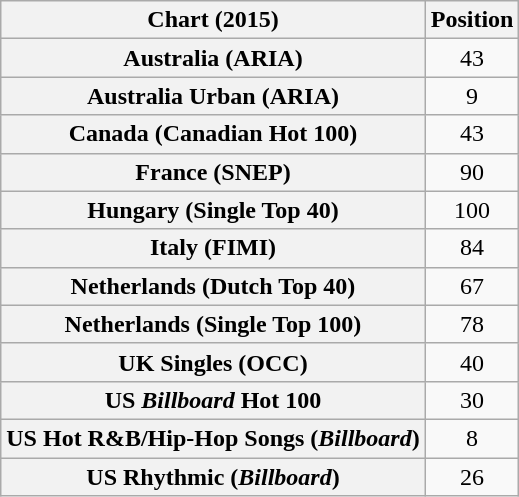<table class="wikitable sortable plainrowheaders" style="text-align:center">
<tr>
<th scope="col">Chart (2015)</th>
<th scope="col">Position</th>
</tr>
<tr>
<th scope="row">Australia (ARIA)</th>
<td>43</td>
</tr>
<tr>
<th scope="row">Australia Urban (ARIA)</th>
<td align="center">9</td>
</tr>
<tr>
<th scope="row">Canada (Canadian Hot 100)</th>
<td>43</td>
</tr>
<tr>
<th scope="row">France (SNEP)</th>
<td>90</td>
</tr>
<tr>
<th scope="row">Hungary (Single Top 40)</th>
<td>100</td>
</tr>
<tr>
<th scope="row">Italy (FIMI)</th>
<td>84</td>
</tr>
<tr>
<th scope="row">Netherlands (Dutch Top 40)</th>
<td>67</td>
</tr>
<tr>
<th scope="row">Netherlands (Single Top 100)</th>
<td>78</td>
</tr>
<tr>
<th scope="row">UK Singles (OCC)</th>
<td>40</td>
</tr>
<tr>
<th scope="row">US <em>Billboard</em> Hot 100</th>
<td>30</td>
</tr>
<tr>
<th scope="row">US Hot R&B/Hip-Hop Songs (<em>Billboard</em>)</th>
<td>8</td>
</tr>
<tr>
<th scope="row">US Rhythmic (<em>Billboard</em>)</th>
<td>26</td>
</tr>
</table>
